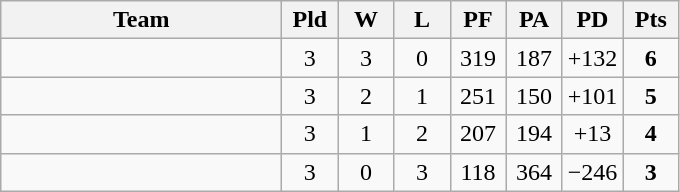<table class=wikitable style="text-align:center">
<tr>
<th width=180>Team</th>
<th width=30>Pld</th>
<th width=30>W</th>
<th width=30>L</th>
<th width=30>PF</th>
<th width=30>PA</th>
<th width=30>PD</th>
<th width=30>Pts</th>
</tr>
<tr align=center>
<td align=left></td>
<td>3</td>
<td>3</td>
<td>0</td>
<td>319</td>
<td>187</td>
<td>+132</td>
<td><strong>6</strong></td>
</tr>
<tr align=center>
<td align=left></td>
<td>3</td>
<td>2</td>
<td>1</td>
<td>251</td>
<td>150</td>
<td>+101</td>
<td><strong>5</strong></td>
</tr>
<tr align=center>
<td align=left></td>
<td>3</td>
<td>1</td>
<td>2</td>
<td>207</td>
<td>194</td>
<td>+13</td>
<td><strong>4</strong></td>
</tr>
<tr align=center>
<td align=left></td>
<td>3</td>
<td>0</td>
<td>3</td>
<td>118</td>
<td>364</td>
<td>−246</td>
<td><strong>3</strong></td>
</tr>
</table>
